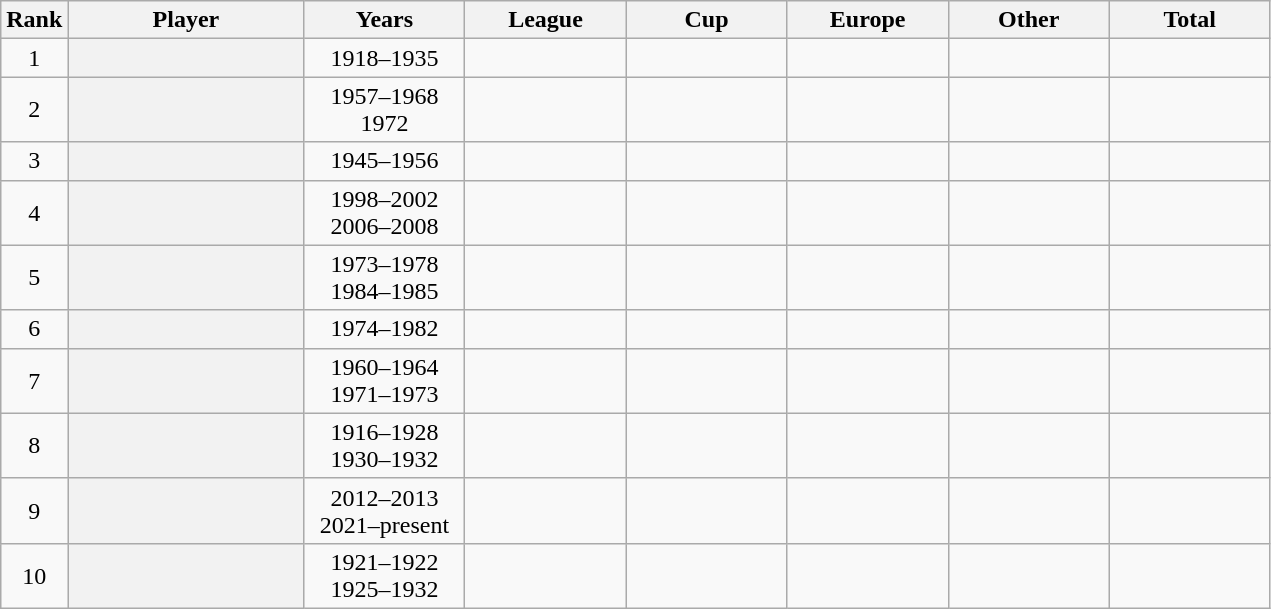<table class="wikitable plainrowheaders sortable" style="text-align: center;">
<tr>
<th scope=col>Rank</th>
<th scope=col width="150px">Player</th>
<th scope=col width="100px">Years</th>
<th scope=col width="100px">League</th>
<th scope=col width="100px">Cup</th>
<th scope=col width="100px">Europe</th>
<th scope=col width="100px">Other</th>
<th scope=col width="100px">Total</th>
</tr>
<tr>
<td>1</td>
<th scope=row> </th>
<td>1918–1935</td>
<td></td>
<td></td>
<td></td>
<td></td>
<td></td>
</tr>
<tr>
<td>2</td>
<th scope=row> </th>
<td>1957–1968<br>1972</td>
<td></td>
<td></td>
<td></td>
<td></td>
<td></td>
</tr>
<tr>
<td>3</td>
<th scope=row> </th>
<td>1945–1956</td>
<td></td>
<td></td>
<td></td>
<td></td>
<td></td>
</tr>
<tr>
<td>4</td>
<th scope=row> </th>
<td>1998–2002<br>2006–2008</td>
<td></td>
<td></td>
<td></td>
<td></td>
<td></td>
</tr>
<tr>
<td>5</td>
<th scope=row> </th>
<td>1973–1978<br>1984–1985</td>
<td></td>
<td></td>
<td></td>
<td></td>
<td></td>
</tr>
<tr>
<td>6</td>
<th scope=row> </th>
<td>1974–1982</td>
<td></td>
<td></td>
<td></td>
<td></td>
<td></td>
</tr>
<tr>
<td>7</td>
<th scope=row> </th>
<td>1960–1964<br>1971–1973</td>
<td></td>
<td></td>
<td></td>
<td></td>
<td></td>
</tr>
<tr>
<td>8</td>
<th scope=row> </th>
<td>1916–1928<br>1930–1932</td>
<td></td>
<td></td>
<td></td>
<td></td>
<td></td>
</tr>
<tr>
<td>9</td>
<th scope=row> <strong></strong></th>
<td>2012–2013<br>2021–present</td>
<td></td>
<td></td>
<td></td>
<td></td>
<td></td>
</tr>
<tr>
<td>10</td>
<th scope=row> </th>
<td>1921–1922<br>1925–1932</td>
<td></td>
<td></td>
<td></td>
<td></td>
<td></td>
</tr>
</table>
